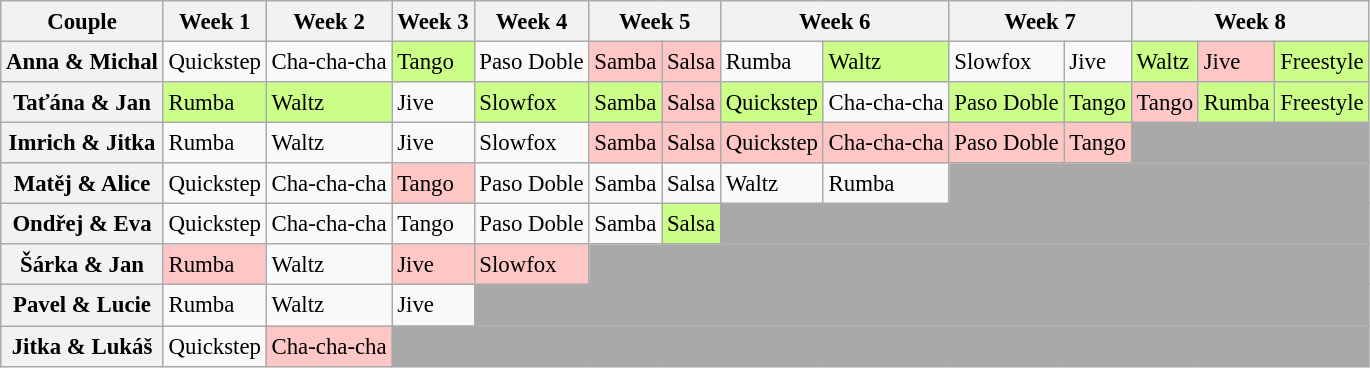<table class="wikitable" style="text-align:left; font-size:95%; line-height:20px;">
<tr>
<th>Couple</th>
<th>Week 1</th>
<th>Week 2</th>
<th>Week 3</th>
<th>Week 4</th>
<th colspan=2>Week 5</th>
<th colspan=2>Week 6</th>
<th colspan=2>Week 7</th>
<th colspan=3>Week 8</th>
</tr>
<tr>
<th>Anna & Michal</th>
<td>Quickstep</td>
<td>Cha-cha-cha</td>
<td style="background:#ccff88;">Tango</td>
<td>Paso Doble</td>
<td style="background:#ffc6c6;">Samba</td>
<td style="background:#ffc6c6;">Salsa</td>
<td>Rumba</td>
<td style="background:#ccff88;">Waltz</td>
<td>Slowfox</td>
<td>Jive</td>
<td style="background:#ccff88;">Waltz</td>
<td style="background:#ffc6c6;">Jive</td>
<td style="background:#ccff88;">Freestyle</td>
</tr>
<tr>
<th>Taťána & Jan</th>
<td style="background:#ccff88;">Rumba</td>
<td style="background:#ccff88;">Waltz</td>
<td>Jive</td>
<td style="background:#ccff88;">Slowfox</td>
<td style="background:#ccff88;">Samba</td>
<td style="background:#ffc6c6;">Salsa</td>
<td style="background:#ccff88;">Quickstep</td>
<td>Cha-cha-cha</td>
<td style="background:#ccff88;">Paso Doble</td>
<td style="background:#ccff88;">Tango</td>
<td style="background:#ffc6c6;">Tango</td>
<td style="background:#ccff88;">Rumba</td>
<td style="background:#ccff88;">Freestyle</td>
</tr>
<tr>
<th>Imrich & Jitka</th>
<td>Rumba</td>
<td>Waltz</td>
<td>Jive</td>
<td>Slowfox</td>
<td style="background:#ffc6c6;">Samba</td>
<td style="background:#ffc6c6;">Salsa</td>
<td style="background:#ffc6c6;">Quickstep</td>
<td style="background:#ffc6c6;">Cha-cha-cha</td>
<td style="background:#ffc6c6;">Paso Doble</td>
<td style="background:#ffc6c6;">Tango</td>
<td bgcolor="darkgray" colspan="10"></td>
</tr>
<tr>
<th>Matěj & Alice</th>
<td>Quickstep</td>
<td>Cha-cha-cha</td>
<td style="background:#ffc6c6;">Tango</td>
<td>Paso Doble</td>
<td>Samba</td>
<td>Salsa</td>
<td>Waltz</td>
<td>Rumba</td>
<td bgcolor="darkgray" colspan="10"></td>
</tr>
<tr>
<th>Ondřej & Eva</th>
<td>Quickstep</td>
<td>Cha-cha-cha</td>
<td>Tango</td>
<td>Paso Doble</td>
<td>Samba</td>
<td style="background:#ccff88;">Salsa</td>
<td bgcolor="darkgray" colspan="10"></td>
</tr>
<tr>
<th>Šárka & Jan</th>
<td style="background:#ffc6c6;">Rumba</td>
<td>Waltz</td>
<td style="background:#ffc6c6;">Jive</td>
<td style="background:#ffc6c6;">Slowfox</td>
<td bgcolor="darkgray" colspan="10"></td>
</tr>
<tr>
<th>Pavel & Lucie</th>
<td>Rumba</td>
<td>Waltz</td>
<td>Jive</td>
<td bgcolor="darkgray" colspan="10"></td>
</tr>
<tr>
<th>Jitka & Lukáš</th>
<td>Quickstep</td>
<td style="background:#ffc6c6;">Cha-cha-cha</td>
<td bgcolor="darkgray" colspan="11"></td>
</tr>
</table>
